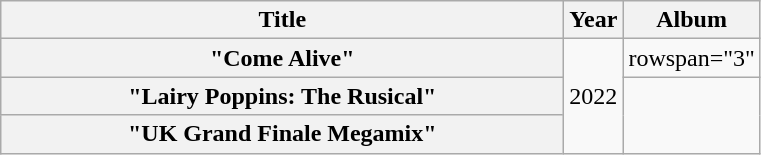<table class="wikitable plainrowheaders" style="text-align:center;">
<tr>
<th style="width:23em;">Title</th>
<th>Year</th>
<th>Album</th>
</tr>
<tr>
<th scope="row">"Come Alive" </th>
<td rowspan="3">2022</td>
<td>rowspan="3" </td>
</tr>
<tr>
<th scope="row">"Lairy Poppins: The Rusical"<br></th>
</tr>
<tr>
<th scope="row">"UK Grand Finale Megamix"<br></th>
</tr>
</table>
